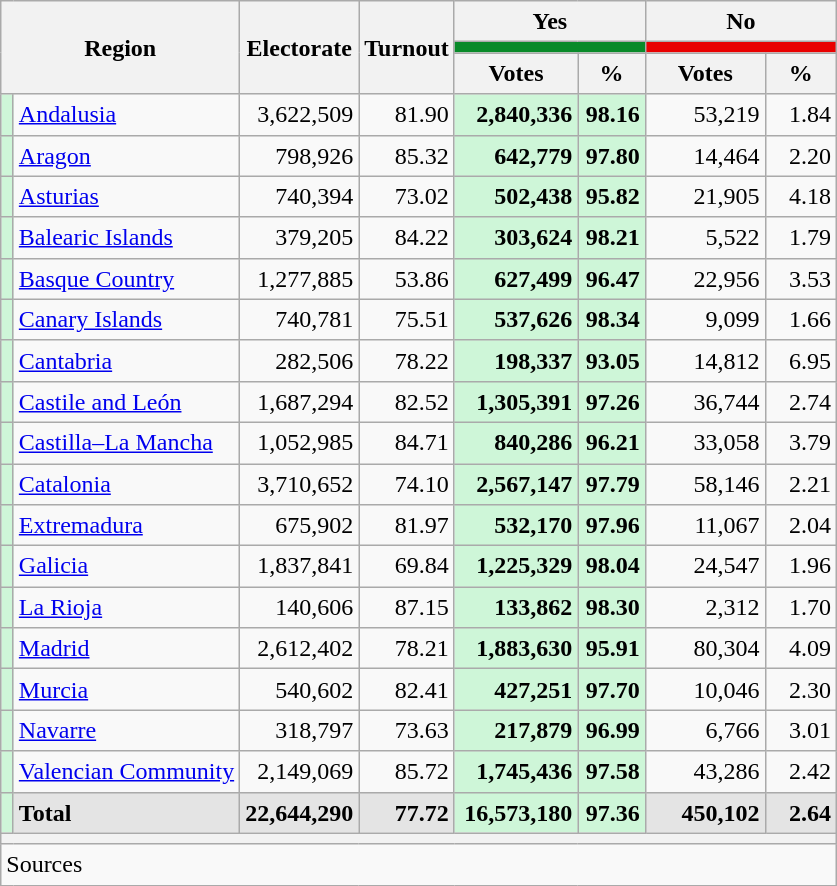<table class="wikitable sortable" style="text-align:right; line-height:20px;">
<tr>
<th width="150" colspan="2" rowspan="3">Region</th>
<th rowspan="3">Electorate</th>
<th rowspan="3">Turnout</th>
<th width="120" colspan="2">Yes</th>
<th width="120" colspan="2">No</th>
</tr>
<tr>
<th colspan="2" style="background:#088A29;"></th>
<th colspan="2" style="background:#E90000;"></th>
</tr>
<tr>
<th>Votes</th>
<th>%</th>
<th>Votes</th>
<th>%</th>
</tr>
<tr>
<td width="1" style="color:inherit;background:#CEF6D8;"></td>
<td align="left"><a href='#'>Andalusia</a></td>
<td>3,622,509</td>
<td>81.90</td>
<td style="background:#CEF6D8;"><strong>2,840,336</strong></td>
<td style="background:#CEF6D8;"><strong>98.16</strong></td>
<td>53,219</td>
<td>1.84</td>
</tr>
<tr>
<td style="color:inherit;background:#CEF6D8;"></td>
<td align="left"><a href='#'>Aragon</a></td>
<td>798,926</td>
<td>85.32</td>
<td style="background:#CEF6D8;"><strong>642,779</strong></td>
<td style="background:#CEF6D8;"><strong>97.80</strong></td>
<td>14,464</td>
<td>2.20</td>
</tr>
<tr>
<td style="color:inherit;background:#CEF6D8;"></td>
<td align="left"><a href='#'>Asturias</a></td>
<td>740,394</td>
<td>73.02</td>
<td style="background:#CEF6D8;"><strong>502,438</strong></td>
<td style="background:#CEF6D8;"><strong>95.82</strong></td>
<td>21,905</td>
<td>4.18</td>
</tr>
<tr>
<td style="color:inherit;background:#CEF6D8;"></td>
<td align="left"><a href='#'>Balearic Islands</a></td>
<td>379,205</td>
<td>84.22</td>
<td style="background:#CEF6D8;"><strong>303,624</strong></td>
<td style="background:#CEF6D8;"><strong>98.21</strong></td>
<td>5,522</td>
<td>1.79</td>
</tr>
<tr>
<td style="color:inherit;background:#CEF6D8;"></td>
<td align="left"><a href='#'>Basque Country</a></td>
<td>1,277,885</td>
<td>53.86</td>
<td style="background:#CEF6D8;"><strong>627,499</strong></td>
<td style="background:#CEF6D8;"><strong>96.47</strong></td>
<td>22,956</td>
<td>3.53</td>
</tr>
<tr>
<td style="color:inherit;background:#CEF6D8;"></td>
<td align="left"><a href='#'>Canary Islands</a></td>
<td>740,781</td>
<td>75.51</td>
<td style="background:#CEF6D8;"><strong>537,626</strong></td>
<td style="background:#CEF6D8;"><strong>98.34</strong></td>
<td>9,099</td>
<td>1.66</td>
</tr>
<tr>
<td style="color:inherit;background:#CEF6D8;"></td>
<td align="left"><a href='#'>Cantabria</a></td>
<td>282,506</td>
<td>78.22</td>
<td style="background:#CEF6D8;"><strong>198,337</strong></td>
<td style="background:#CEF6D8;"><strong>93.05</strong></td>
<td>14,812</td>
<td>6.95</td>
</tr>
<tr>
<td style="color:inherit;background:#CEF6D8;"></td>
<td align="left"><a href='#'>Castile and León</a></td>
<td>1,687,294</td>
<td>82.52</td>
<td style="background:#CEF6D8;"><strong>1,305,391</strong></td>
<td style="background:#CEF6D8;"><strong>97.26</strong></td>
<td>36,744</td>
<td>2.74</td>
</tr>
<tr>
<td style="color:inherit;background:#CEF6D8;"></td>
<td align="left"><a href='#'>Castilla–La Mancha</a></td>
<td>1,052,985</td>
<td>84.71</td>
<td style="background:#CEF6D8;"><strong>840,286</strong></td>
<td style="background:#CEF6D8;"><strong>96.21</strong></td>
<td>33,058</td>
<td>3.79</td>
</tr>
<tr>
<td style="color:inherit;background:#CEF6D8;"></td>
<td align="left"><a href='#'>Catalonia</a></td>
<td>3,710,652</td>
<td>74.10</td>
<td style="background:#CEF6D8;"><strong>2,567,147</strong></td>
<td style="background:#CEF6D8;"><strong>97.79</strong></td>
<td>58,146</td>
<td>2.21</td>
</tr>
<tr>
<td style="color:inherit;background:#CEF6D8;"></td>
<td align="left"><a href='#'>Extremadura</a></td>
<td>675,902</td>
<td>81.97</td>
<td style="background:#CEF6D8;"><strong>532,170</strong></td>
<td style="background:#CEF6D8;"><strong>97.96</strong></td>
<td>11,067</td>
<td>2.04</td>
</tr>
<tr>
<td style="color:inherit;background:#CEF6D8;"></td>
<td align="left"><a href='#'>Galicia</a></td>
<td>1,837,841</td>
<td>69.84</td>
<td style="background:#CEF6D8;"><strong>1,225,329</strong></td>
<td style="background:#CEF6D8;"><strong>98.04</strong></td>
<td>24,547</td>
<td>1.96</td>
</tr>
<tr>
<td style="color:inherit;background:#CEF6D8;"></td>
<td align="left"><a href='#'>La Rioja</a></td>
<td>140,606</td>
<td>87.15</td>
<td style="background:#CEF6D8;"><strong>133,862</strong></td>
<td style="background:#CEF6D8;"><strong>98.30</strong></td>
<td>2,312</td>
<td>1.70</td>
</tr>
<tr>
<td style="color:inherit;background:#CEF6D8;"></td>
<td align="left"><a href='#'>Madrid</a></td>
<td>2,612,402</td>
<td>78.21</td>
<td style="background:#CEF6D8;"><strong>1,883,630</strong></td>
<td style="background:#CEF6D8;"><strong>95.91</strong></td>
<td>80,304</td>
<td>4.09</td>
</tr>
<tr>
<td style="color:inherit;background:#CEF6D8;"></td>
<td align="left"><a href='#'>Murcia</a></td>
<td>540,602</td>
<td>82.41</td>
<td style="background:#CEF6D8;"><strong>427,251</strong></td>
<td style="background:#CEF6D8;"><strong>97.70</strong></td>
<td>10,046</td>
<td>2.30</td>
</tr>
<tr>
<td style="color:inherit;background:#CEF6D8;"></td>
<td align="left"><a href='#'>Navarre</a></td>
<td>318,797</td>
<td>73.63</td>
<td style="background:#CEF6D8;"><strong>217,879</strong></td>
<td style="background:#CEF6D8;"><strong>96.99</strong></td>
<td>6,766</td>
<td>3.01</td>
</tr>
<tr>
<td style="color:inherit;background:#CEF6D8;"></td>
<td align="left"><a href='#'>Valencian Community</a></td>
<td>2,149,069</td>
<td>85.72</td>
<td style="background:#CEF6D8;"><strong>1,745,436</strong></td>
<td style="background:#CEF6D8;"><strong>97.58</strong></td>
<td>43,286</td>
<td>2.42</td>
</tr>
<tr style="font-weight:bold;background:#E4E4E4;">
<td style="color:inherit;background:#CEF6D8;"></td>
<td align="left">Total</td>
<td>22,644,290</td>
<td>77.72</td>
<td style="background:#CEF6D8;">16,573,180</td>
<td style="background:#CEF6D8;">97.36</td>
<td>450,102</td>
<td>2.64</td>
</tr>
<tr>
<th colspan="8"></th>
</tr>
<tr>
<th style="text-align:left; font-weight:normal; background:#F9F9F9" colspan="8">Sources</th>
</tr>
</table>
